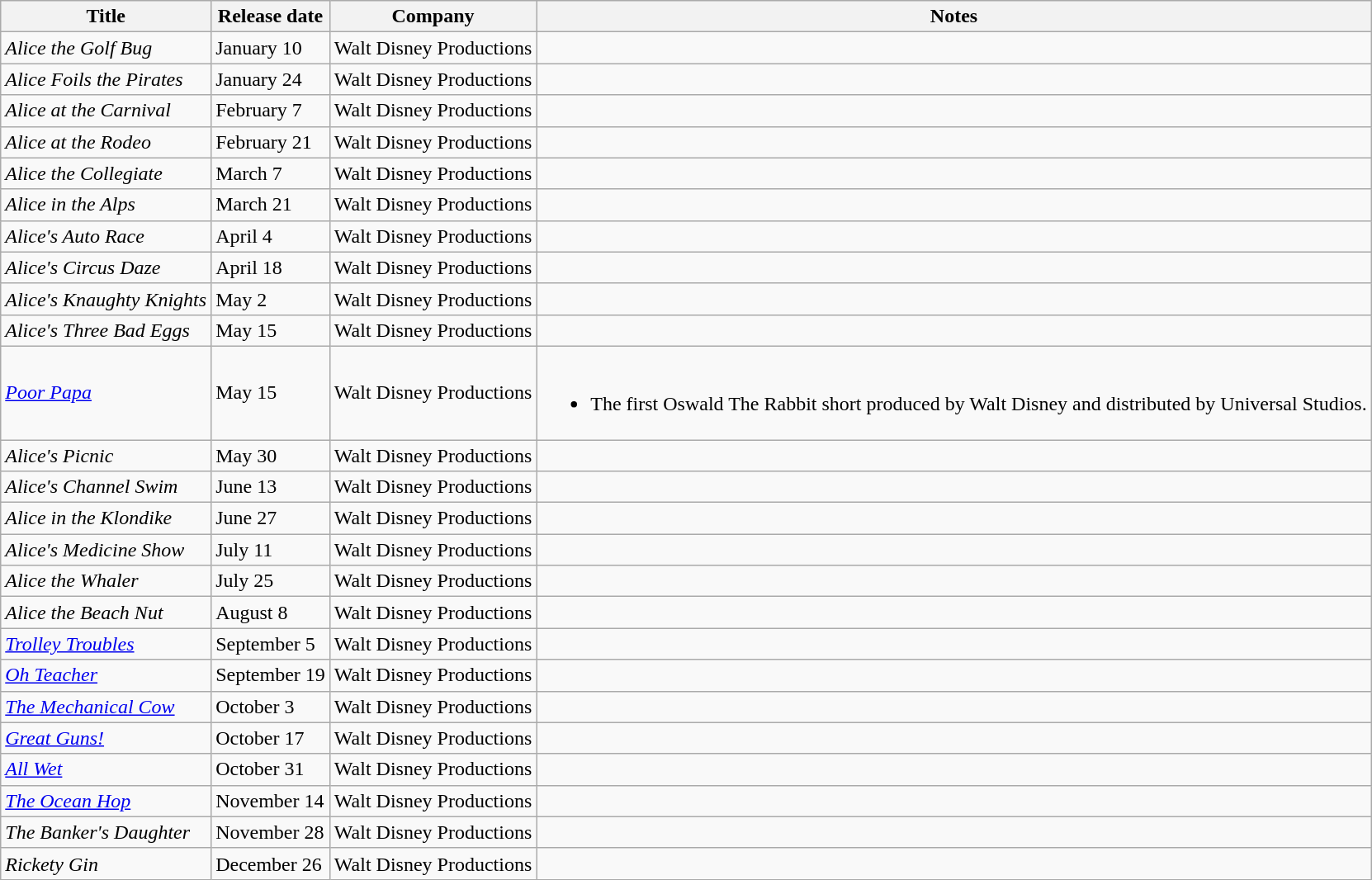<table class="wikitable">
<tr>
<th>Title</th>
<th>Release date</th>
<th>Company</th>
<th>Notes</th>
</tr>
<tr>
<td><em>Alice the Golf Bug</em></td>
<td>January 10</td>
<td>Walt Disney Productions</td>
<td></td>
</tr>
<tr>
<td><em>Alice Foils the Pirates</em></td>
<td>January 24</td>
<td>Walt Disney Productions</td>
<td></td>
</tr>
<tr>
<td><em>Alice at the Carnival</em></td>
<td>February 7</td>
<td>Walt Disney Productions</td>
<td></td>
</tr>
<tr>
<td><em>Alice at the Rodeo</em></td>
<td>February 21</td>
<td>Walt Disney Productions</td>
<td></td>
</tr>
<tr>
<td><em>Alice the Collegiate</em></td>
<td>March 7</td>
<td>Walt Disney Productions</td>
<td></td>
</tr>
<tr>
<td><em>Alice in the Alps</em></td>
<td>March 21</td>
<td>Walt Disney Productions</td>
<td></td>
</tr>
<tr>
<td><em>Alice's Auto Race</em></td>
<td>April 4</td>
<td>Walt Disney Productions</td>
<td></td>
</tr>
<tr>
<td><em>Alice's Circus Daze</em></td>
<td>April 18</td>
<td>Walt Disney Productions</td>
<td></td>
</tr>
<tr>
<td><em>Alice's Knaughty Knights</em></td>
<td>May 2</td>
<td>Walt Disney Productions</td>
<td></td>
</tr>
<tr>
<td><em>Alice's Three Bad Eggs</em></td>
<td>May 15</td>
<td>Walt Disney Productions</td>
<td></td>
</tr>
<tr>
<td><em><a href='#'>Poor Papa</a></em></td>
<td>May 15</td>
<td>Walt Disney Productions</td>
<td><br><ul><li>The first Oswald The Rabbit short produced by Walt Disney and distributed by Universal Studios.</li></ul></td>
</tr>
<tr>
<td><em>Alice's Picnic</em></td>
<td>May 30</td>
<td>Walt Disney Productions</td>
<td></td>
</tr>
<tr>
<td><em>Alice's Channel Swim</em></td>
<td>June 13</td>
<td>Walt Disney Productions</td>
<td></td>
</tr>
<tr>
<td><em>Alice in the Klondike</em></td>
<td>June 27</td>
<td>Walt Disney Productions</td>
<td></td>
</tr>
<tr>
<td><em>Alice's Medicine Show</em></td>
<td>July 11</td>
<td>Walt Disney Productions</td>
<td></td>
</tr>
<tr>
<td><em>Alice the Whaler</em></td>
<td>July 25</td>
<td>Walt Disney Productions</td>
<td></td>
</tr>
<tr>
<td><em>Alice the Beach Nut</em></td>
<td>August 8</td>
<td>Walt Disney Productions</td>
<td></td>
</tr>
<tr>
<td><em><a href='#'>Trolley Troubles</a></em></td>
<td>September 5</td>
<td>Walt Disney Productions</td>
<td></td>
</tr>
<tr>
<td><em><a href='#'>Oh Teacher</a></em></td>
<td>September 19</td>
<td>Walt Disney Productions</td>
<td></td>
</tr>
<tr>
<td><em><a href='#'>The Mechanical Cow</a></em></td>
<td>October 3</td>
<td>Walt Disney Productions</td>
<td></td>
</tr>
<tr>
<td><em><a href='#'>Great Guns!</a></em></td>
<td>October 17</td>
<td>Walt Disney Productions</td>
<td></td>
</tr>
<tr>
<td><em><a href='#'>All Wet</a></em></td>
<td>October 31</td>
<td>Walt Disney Productions</td>
<td></td>
</tr>
<tr>
<td><em><a href='#'>The Ocean Hop</a></em></td>
<td>November 14</td>
<td>Walt Disney Productions</td>
<td></td>
</tr>
<tr>
<td><em>The Banker's Daughter</em></td>
<td>November 28</td>
<td>Walt Disney Productions</td>
<td></td>
</tr>
<tr>
<td><em>Rickety Gin</em></td>
<td>December 26</td>
<td>Walt Disney Productions</td>
<td></td>
</tr>
</table>
